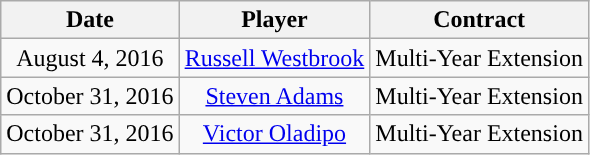<table class="wikitable" style="text-align: center">
<tr>
<th>Date</th>
<th>Player</th>
<th>Contract</th>
</tr>
<tr style="text-align: center">
<td>August 4, 2016</td>
<td><a href='#'>Russell Westbrook</a></td>
<td>Multi-Year Extension</td>
</tr>
<tr style="text-align: center">
<td>October 31, 2016</td>
<td><a href='#'>Steven Adams</a></td>
<td>Multi-Year Extension</td>
</tr>
<tr style="text-align: center">
<td>October 31, 2016</td>
<td><a href='#'>Victor Oladipo</a></td>
<td>Multi-Year Extension</td>
</tr>
</table>
